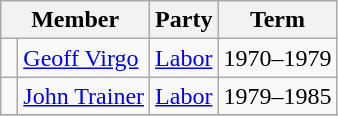<table class="wikitable">
<tr>
<th colspan="2">Member</th>
<th>Party</th>
<th>Term</th>
</tr>
<tr>
<td> </td>
<td><a href='#'>Geoff Virgo</a></td>
<td><a href='#'>Labor</a></td>
<td>1970–1979</td>
</tr>
<tr>
<td> </td>
<td><a href='#'>John Trainer</a></td>
<td><a href='#'>Labor</a></td>
<td>1979–1985</td>
</tr>
<tr>
</tr>
</table>
